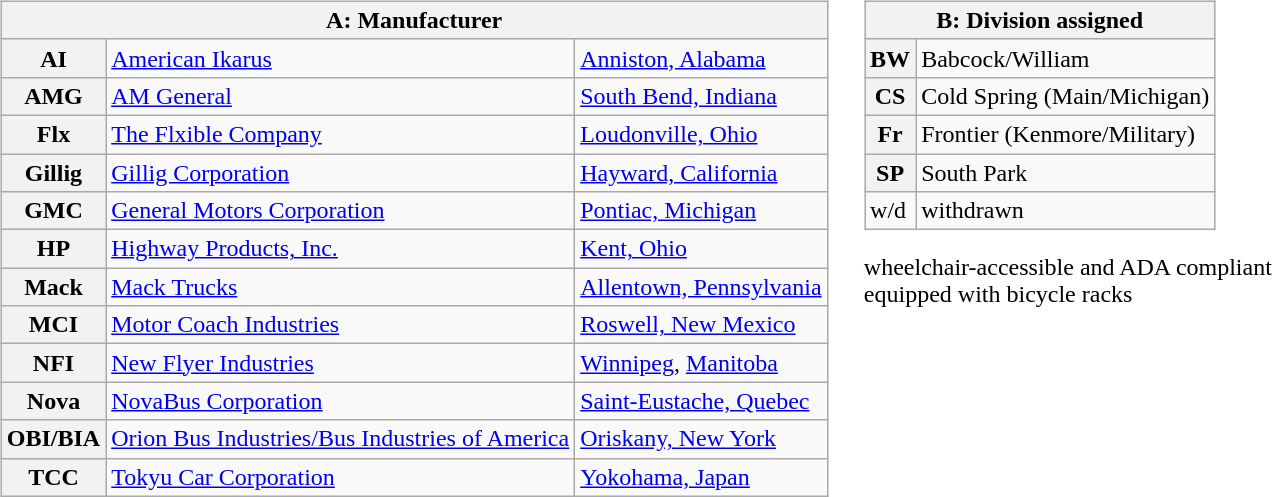<table>
<tr valign="top">
<td><br><table class="wikitable">
<tr>
<th colspan=3>A: Manufacturer</th>
</tr>
<tr>
<th scope="row">AI</th>
<td><a href='#'>American Ikarus</a></td>
<td><a href='#'>Anniston, Alabama</a></td>
</tr>
<tr>
<th scope="row">AMG</th>
<td><a href='#'>AM General</a></td>
<td><a href='#'>South Bend, Indiana</a></td>
</tr>
<tr>
<th scope="row">Flx</th>
<td><a href='#'>The Flxible Company</a></td>
<td><a href='#'>Loudonville, Ohio</a></td>
</tr>
<tr>
<th scope="row">Gillig</th>
<td><a href='#'>Gillig Corporation</a></td>
<td><a href='#'>Hayward, California</a></td>
</tr>
<tr>
<th scope="row">GMC</th>
<td><a href='#'>General Motors Corporation</a></td>
<td><a href='#'>Pontiac, Michigan</a></td>
</tr>
<tr>
<th scope="row">HP</th>
<td><a href='#'>Highway Products, Inc.</a></td>
<td><a href='#'>Kent, Ohio</a></td>
</tr>
<tr>
<th scope="row">Mack</th>
<td><a href='#'>Mack Trucks</a></td>
<td><a href='#'>Allentown, Pennsylvania</a></td>
</tr>
<tr>
<th scope="row">MCI</th>
<td><a href='#'>Motor Coach Industries</a></td>
<td><a href='#'>Roswell, New Mexico</a></td>
</tr>
<tr>
<th scope="row">NFI</th>
<td><a href='#'>New Flyer Industries</a></td>
<td><a href='#'>Winnipeg</a>, <a href='#'>Manitoba</a></td>
</tr>
<tr>
<th scope="row">Nova</th>
<td><a href='#'>NovaBus Corporation</a></td>
<td><a href='#'>Saint-Eustache, Quebec</a></td>
</tr>
<tr>
<th scope="row">OBI/BIA</th>
<td><a href='#'>Orion Bus Industries/Bus Industries of America</a></td>
<td><a href='#'>Oriskany, New York</a></td>
</tr>
<tr>
<th scope="row">TCC</th>
<td><a href='#'>Tokyu Car Corporation</a></td>
<td><a href='#'>Yokohama, Japan</a></td>
</tr>
</table>
</td>
<td></td>
<td><br><table class="wikitable">
<tr>
<th colspan=2>B: Division assigned</th>
</tr>
<tr>
<th scope="row">BW</th>
<td>Babcock/William</td>
</tr>
<tr>
<th scope="row">CS</th>
<td>Cold Spring (Main/Michigan)</td>
</tr>
<tr>
<th scope="row">Fr</th>
<td>Frontier (Kenmore/Military)</td>
</tr>
<tr>
<th scope="row">SP</th>
<td>South Park</td>
</tr>
<tr>
<td>w/d</td>
<td>withdrawn</td>
</tr>
</table>
 wheelchair-accessible and ADA compliant<br>
 equipped with bicycle racks</td>
</tr>
</table>
